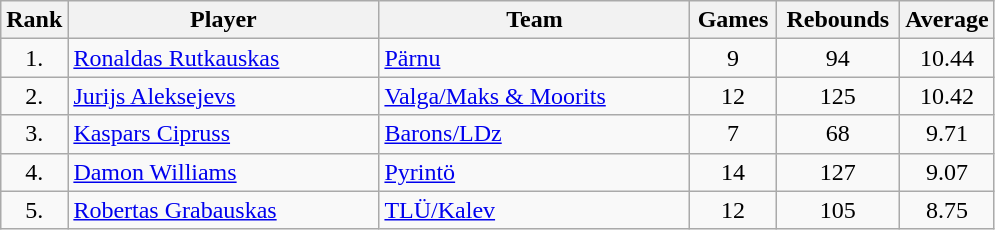<table class="wikitable" style="text-align: center;">
<tr>
<th>Rank</th>
<th width=200>Player</th>
<th width=200>Team</th>
<th width=50>Games</th>
<th width=75>Rebounds</th>
<th width=50>Average</th>
</tr>
<tr>
<td>1.</td>
<td align="left"> <a href='#'>Ronaldas Rutkauskas</a></td>
<td align="left"> <a href='#'>Pärnu</a></td>
<td>9</td>
<td>94</td>
<td>10.44</td>
</tr>
<tr>
<td>2.</td>
<td align="left"> <a href='#'>Jurijs Aleksejevs</a></td>
<td align="left"> <a href='#'>Valga/Maks & Moorits</a></td>
<td>12</td>
<td>125</td>
<td>10.42</td>
</tr>
<tr>
<td>3.</td>
<td align="left"> <a href='#'>Kaspars Cipruss</a></td>
<td align="left"> <a href='#'>Barons/LDz</a></td>
<td>7</td>
<td>68</td>
<td>9.71</td>
</tr>
<tr>
<td>4.</td>
<td align="left"> <a href='#'>Damon Williams</a></td>
<td align="left"> <a href='#'>Pyrintö</a></td>
<td>14</td>
<td>127</td>
<td>9.07</td>
</tr>
<tr>
<td>5.</td>
<td align="left"> <a href='#'>Robertas Grabauskas</a></td>
<td align="left"> <a href='#'>TLÜ/Kalev</a></td>
<td>12</td>
<td>105</td>
<td>8.75</td>
</tr>
</table>
